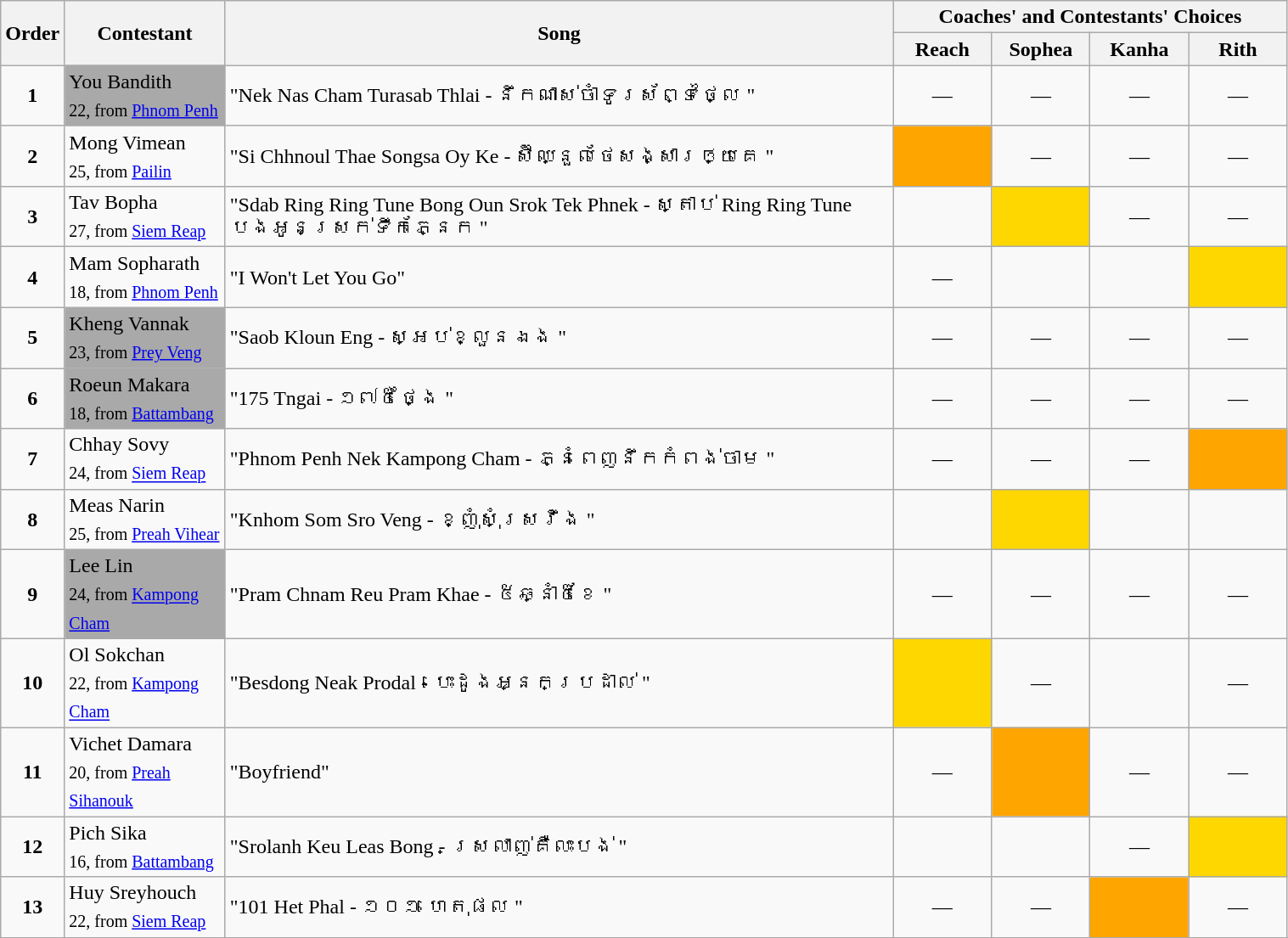<table class="wikitable" style="width:80%;">
<tr>
<th rowspan=2>Order</th>
<th rowspan=2>Contestant</th>
<th rowspan=2>Song</th>
<th colspan=4>Coaches' and Contestants' Choices</th>
</tr>
<tr>
<th width="70">Reach</th>
<th width="70">Sophea</th>
<th width="70">Kanha</th>
<th width="70">Rith</th>
</tr>
<tr>
<td align="center"><strong>1</strong></td>
<td style="background:darkgrey;text-align:left;">You Bandith<br><sub>22, from <a href='#'>Phnom Penh</a></sub></td>
<td>"Nek Nas Cham Turasab Thlai - នឹកណាស់ចាំទូរស័ព្ទថ្លៃ "</td>
<td align="center">—</td>
<td align="center">—</td>
<td align="center">—</td>
<td align="center">—</td>
</tr>
<tr>
<td align="center"><strong>2</strong></td>
<td>Mong Vimean<br><sub>25, from <a href='#'>Pailin</a></sub></td>
<td>"Si Chhnoul Thae Songsa Oy Ke - ស៊ីឈ្នួលថែសង្សារឲ្យគេ "</td>
<td style=";background:orange;text-align:center;"></td>
<td align="center">—</td>
<td align="center">—</td>
<td align="center">—</td>
</tr>
<tr>
<td align="center"><strong>3</strong></td>
<td>Tav Bopha<br><sub>27, from <a href='#'>Siem Reap</a></sub></td>
<td>"Sdab Ring Ring Tune Bong Oun Srok Tek Phnek - ស្តាប់ Ring Ring Tune បងអូនស្រក់ទឹកភ្នែក "</td>
<td style=";text-align:center;"></td>
<td style="background:gold;text-align:center;"></td>
<td align="center">—</td>
<td align="center">—</td>
</tr>
<tr>
<td align="center"><strong>4</strong></td>
<td>Mam Sopharath<br><sub>18, from <a href='#'>Phnom Penh</a></sub></td>
<td>"I Won't Let You Go"</td>
<td align="center">—</td>
<td style=";text-align:center;"></td>
<td style=";text-align:center;"></td>
<td style="background:gold;text-align:center;"></td>
</tr>
<tr>
<td align="center"><strong>5</strong></td>
<td style="background:darkgrey;text-align:left;">Kheng Vannak<br><sub>23, from <a href='#'>Prey Veng</a></sub></td>
<td>"Saob Kloun Eng - ស្អប់ខ្លួនឯង "</td>
<td align="center">—</td>
<td align="center">—</td>
<td align="center">—</td>
<td align="center">—</td>
</tr>
<tr>
<td align="center"><strong>6</strong></td>
<td style="background:darkgrey;text-align:left;">Roeun Makara<br><sub>18, from <a href='#'>Battambang</a></sub></td>
<td>"175 Tngai - ១៧៥ថ្ងៃ "</td>
<td align="center">—</td>
<td align="center">—</td>
<td align="center">—</td>
<td align="center">—</td>
</tr>
<tr>
<td align="center"><strong>7</strong></td>
<td>Chhay Sovy<br><sub>24, from <a href='#'>Siem Reap</a></sub></td>
<td>"Phnom Penh Nek Kampong Cham - ភ្នំពេញនឹកកំពង់ចាម "</td>
<td align="center">—</td>
<td align="center">—</td>
<td align="center">—</td>
<td style=";background:orange;text-align:center;"></td>
</tr>
<tr>
<td align="center"><strong>8</strong></td>
<td>Meas Narin<br><sub>25, from <a href='#'>Preah Vihear</a></sub></td>
<td>"Knhom Som Sro Veng - ខ្ញុំសុំស្រវឹង "</td>
<td style=";text-align:center;"></td>
<td style="background:gold;text-align:center;"></td>
<td style=";text-align:center;"></td>
<td style=";text-align:center;"></td>
</tr>
<tr>
<td align="center"><strong>9</strong></td>
<td style="background:darkgrey;text-align:left;">Lee Lin<br><sub>24, from <a href='#'>Kampong Cham</a></sub></td>
<td>"Pram Chnam Reu Pram Khae - ៥ឆ្នាំ៥ខែ "</td>
<td align="center">—</td>
<td align="center">—</td>
<td align="center">—</td>
<td align="center">—</td>
</tr>
<tr>
<td align="center"><strong>10</strong></td>
<td>Ol Sokchan<br><sub>22, from <a href='#'>Kampong Cham</a></sub></td>
<td>"Besdong Neak Prodal - បេះដូងអ្នកប្រដាល់ "</td>
<td style="background:gold;text-align:center;"></td>
<td align="center">—</td>
<td style=";text-align:center;"></td>
<td align="center">—</td>
</tr>
<tr>
<td align="center"><strong>11</strong></td>
<td>Vichet Damara<br><sub>20, from <a href='#'>Preah Sihanouk</a></sub></td>
<td>"Boyfriend"</td>
<td align="center">—</td>
<td style=";background:orange;text-align:center;"></td>
<td align="center">—</td>
<td align="center">—</td>
</tr>
<tr>
<td align="center"><strong>12</strong></td>
<td>Pich Sika<br><sub>16, from <a href='#'>Battambang</a></sub></td>
<td>"Srolanh Keu Leas Bong - ស្រលាញ់គឺលះបង់ "</td>
<td style=";text-align:center;"></td>
<td style=";text-align:center;"></td>
<td align="center">—</td>
<td style="background:gold;text-align:center;"></td>
</tr>
<tr>
<td align="center"><strong>13</strong></td>
<td>Huy Sreyhouch<br><sub>22, from <a href='#'>Siem Reap</a></sub></td>
<td>"101 Het Phal - ១០១ ហេតុផល "</td>
<td align="center">—</td>
<td align="center">—</td>
<td style="background:orange;text-align:center;"></td>
<td align="center">—</td>
</tr>
<tr>
</tr>
</table>
